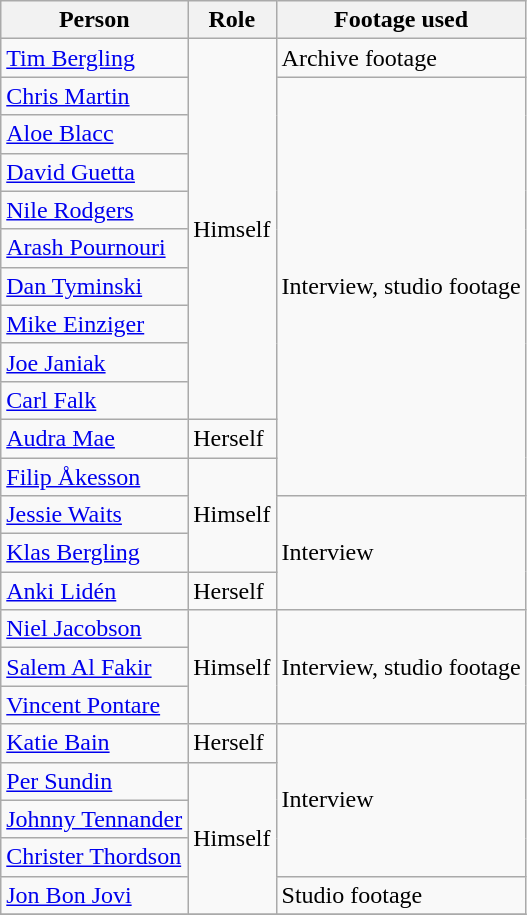<table class="wikitable">
<tr>
<th>Person</th>
<th>Role</th>
<th>Footage used</th>
</tr>
<tr>
<td><a href='#'>Tim Bergling</a></td>
<td rowspan="10">Himself</td>
<td>Archive footage</td>
</tr>
<tr>
<td><a href='#'>Chris Martin</a></td>
<td rowspan="11">Interview, studio footage</td>
</tr>
<tr>
<td><a href='#'>Aloe Blacc</a></td>
</tr>
<tr>
<td><a href='#'>David Guetta</a></td>
</tr>
<tr>
<td><a href='#'>Nile Rodgers</a></td>
</tr>
<tr>
<td><a href='#'>Arash Pournouri</a></td>
</tr>
<tr>
<td><a href='#'>Dan Tyminski</a></td>
</tr>
<tr>
<td><a href='#'>Mike Einziger</a></td>
</tr>
<tr>
<td><a href='#'>Joe Janiak</a></td>
</tr>
<tr>
<td><a href='#'>Carl Falk</a></td>
</tr>
<tr>
<td><a href='#'>Audra Mae</a></td>
<td>Herself</td>
</tr>
<tr>
<td><a href='#'>Filip Åkesson</a></td>
<td rowspan="3">Himself</td>
</tr>
<tr>
<td><a href='#'>Jessie Waits</a></td>
<td rowspan="3">Interview</td>
</tr>
<tr>
<td><a href='#'>Klas Bergling</a></td>
</tr>
<tr>
<td><a href='#'>Anki Lidén</a></td>
<td>Herself</td>
</tr>
<tr>
<td><a href='#'>Niel Jacobson</a></td>
<td rowspan="3">Himself</td>
<td rowspan="3">Interview, studio footage</td>
</tr>
<tr>
<td><a href='#'>Salem Al Fakir</a></td>
</tr>
<tr>
<td><a href='#'>Vincent Pontare</a></td>
</tr>
<tr>
<td><a href='#'>Katie Bain</a></td>
<td>Herself</td>
<td rowspan="4">Interview</td>
</tr>
<tr>
<td><a href='#'>Per Sundin</a></td>
<td rowspan="4">Himself</td>
</tr>
<tr>
<td><a href='#'>Johnny Tennander</a></td>
</tr>
<tr>
<td><a href='#'>Christer Thordson</a></td>
</tr>
<tr>
<td><a href='#'>Jon Bon Jovi</a></td>
<td rowspan="1">Studio footage</td>
</tr>
<tr>
</tr>
</table>
